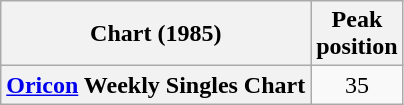<table class="wikitable plainrowheaders" style="text-align:center;">
<tr>
<th>Chart (1985)</th>
<th>Peak<br>position</th>
</tr>
<tr>
<th scope="row"><a href='#'>Oricon</a> Weekly Singles Chart</th>
<td>35</td>
</tr>
</table>
